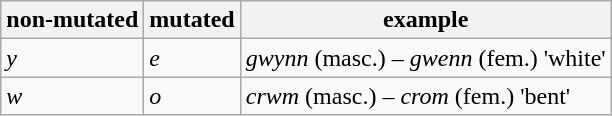<table class="wikitable">
<tr>
<th>non-mutated</th>
<th>mutated</th>
<th>example</th>
</tr>
<tr>
<td><em>y</em></td>
<td><em>e</em></td>
<td><em>gwynn</em> (masc.) – <em>gwenn</em> (fem.) 'white'</td>
</tr>
<tr>
<td><em>w</em></td>
<td><em>o</em></td>
<td><em>crwm</em> (masc.) – <em>crom</em> (fem.) 'bent'</td>
</tr>
</table>
